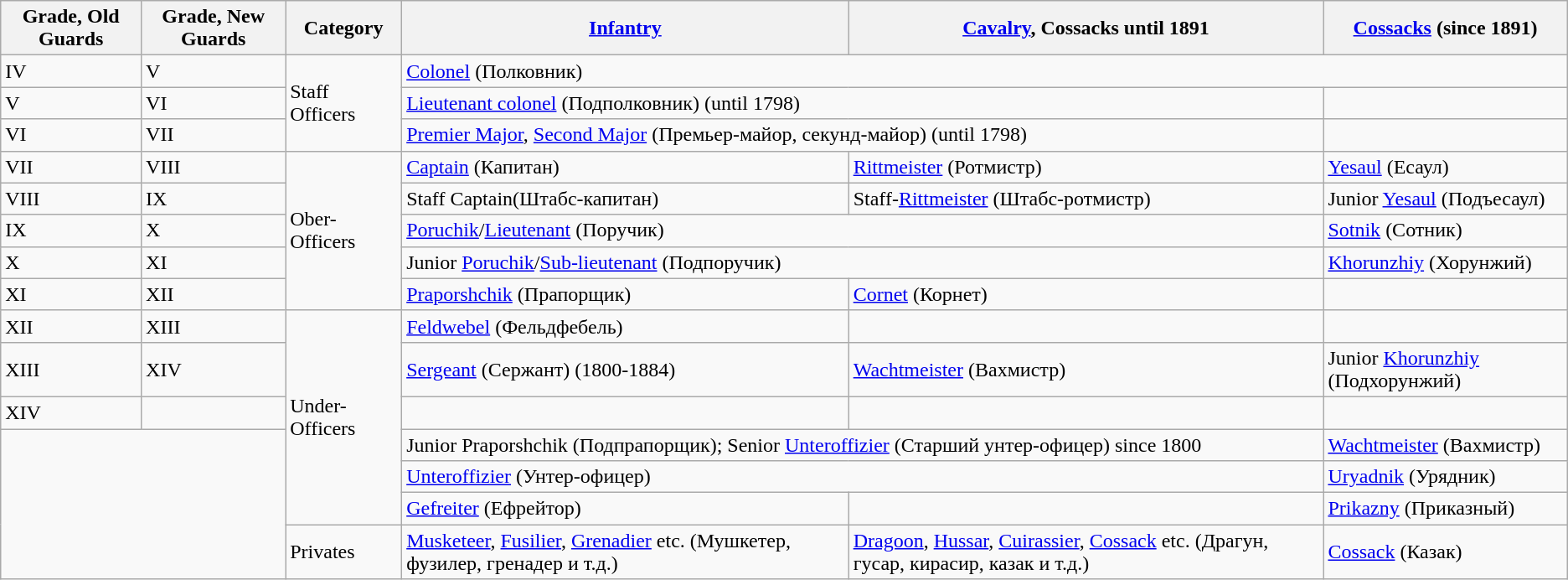<table class="wikitable">
<tr>
<th>Grade, Old Guards</th>
<th>Grade, New Guards</th>
<th>Category</th>
<th><a href='#'>Infantry</a></th>
<th><a href='#'>Cavalry</a>, Cossacks until 1891</th>
<th><a href='#'>Cossacks</a> (since 1891)</th>
</tr>
<tr>
<td>IV</td>
<td>V</td>
<td rowspan=3>Staff Officers</td>
<td colspan=3><a href='#'>Colonel</a> (Полковник)</td>
</tr>
<tr>
<td>V</td>
<td>VI</td>
<td colspan=2><a href='#'>Lieutenant colonel</a> (Подполковник) (until 1798)</td>
<td></td>
</tr>
<tr>
<td>VI</td>
<td>VII</td>
<td colspan=2><a href='#'>Premier Major</a>, <a href='#'>Second Major</a> (Премьер-майор, секунд-майор) (until 1798)</td>
<td></td>
</tr>
<tr>
<td>VII</td>
<td>VIII</td>
<td rowspan=5>Ober-Officers</td>
<td><a href='#'>Captain</a> (Капитан)</td>
<td><a href='#'>Rittmeister</a> (Ротмистр)</td>
<td><a href='#'>Yesaul</a> (Есаул)</td>
</tr>
<tr>
<td>VIII</td>
<td>IX</td>
<td>Staff Captain(Штабс-капитан)</td>
<td>Staff-<a href='#'>Rittmeister</a> (Штабс-ротмистр)</td>
<td>Junior <a href='#'>Yesaul</a> (Подъесаул)</td>
</tr>
<tr>
<td>IX</td>
<td>X</td>
<td colspan=2><a href='#'>Poruchik</a>/<a href='#'>Lieutenant</a> (Поручик)</td>
<td><a href='#'>Sotnik</a> (Сотник)</td>
</tr>
<tr>
<td>X</td>
<td>XI</td>
<td colspan=2>Junior <a href='#'>Poruchik</a>/<a href='#'>Sub-lieutenant</a> (Подпоручик)</td>
<td><a href='#'>Khorunzhiy</a> (Хорунжий)</td>
</tr>
<tr>
<td>XI</td>
<td>XII</td>
<td><a href='#'>Praporshchik</a> (Прапорщик)</td>
<td><a href='#'>Cornet</a> (Корнет)</td>
<td></td>
</tr>
<tr>
<td>XII</td>
<td>XIII</td>
<td rowspan=6>Under-Officers</td>
<td><a href='#'>Feldwebel</a> (Фельдфебель)</td>
<td></td>
<td></td>
</tr>
<tr>
<td>XIII</td>
<td>XIV</td>
<td><a href='#'>Sergeant</a> (Сержант) (1800-1884)</td>
<td><a href='#'>Wachtmeister</a> (Вахмистр)</td>
<td>Junior <a href='#'>Khorunzhiy</a> (Подхорунжий)</td>
</tr>
<tr>
<td>XIV</td>
<td></td>
<td></td>
<td></td>
<td></td>
</tr>
<tr>
<td rowspan=4 colspan=2></td>
<td colspan=2>Junior Praporshchik (Подпрапорщик); Senior <a href='#'>Unteroffizier</a> (Старший унтер-офицер) since 1800</td>
<td><a href='#'>Wachtmeister</a> (Вахмистр)</td>
</tr>
<tr>
<td colspan=2><a href='#'>Unteroffizier</a> (Унтер-офицер)</td>
<td><a href='#'>Uryadnik</a> (Урядник)</td>
</tr>
<tr>
<td><a href='#'>Gefreiter</a> (Ефрейтор)</td>
<td></td>
<td><a href='#'>Prikazny</a> (Приказный)</td>
</tr>
<tr>
<td rowspan=1>Privates</td>
<td><a href='#'>Musketeer</a>, <a href='#'>Fusilier</a>, <a href='#'>Grenadier</a> etc. (Мушкетер, фузилер, гренадер и т.д.)</td>
<td><a href='#'>Dragoon</a>, <a href='#'>Hussar</a>, <a href='#'>Cuirassier</a>, <a href='#'>Cossack</a> etc. (Драгун, гусар, кирасир, казак и т.д.)</td>
<td><a href='#'>Cossack</a> (Казак)</td>
</tr>
</table>
